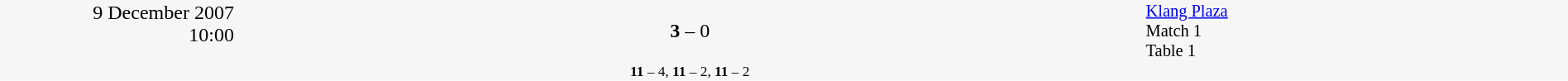<table style="width:100%; background:#f6f6f6;" cellspacing="0">
<tr>
<td rowspan="2" width="15%" style="text-align:right; vertical-align:top;">9 December 2007<br>10:00<br></td>
<td width="25%" style="text-align:right"><strong></strong></td>
<td width="8%" style="text-align:center"><strong>3</strong> – 0</td>
<td width="25%"></td>
<td width="27%" style="font-size:85%; vertical-align:top;"><a href='#'>Klang Plaza</a><br>Match 1<br>Table 1</td>
</tr>
<tr width="58%" style="font-size:85%;vertical-align:top;"|>
<td colspan="3" style="font-size:85%; text-align:center; vertical-align:top;"><strong>11</strong> – 4, <strong>11</strong> – 2, <strong>11</strong> – 2</td>
</tr>
</table>
